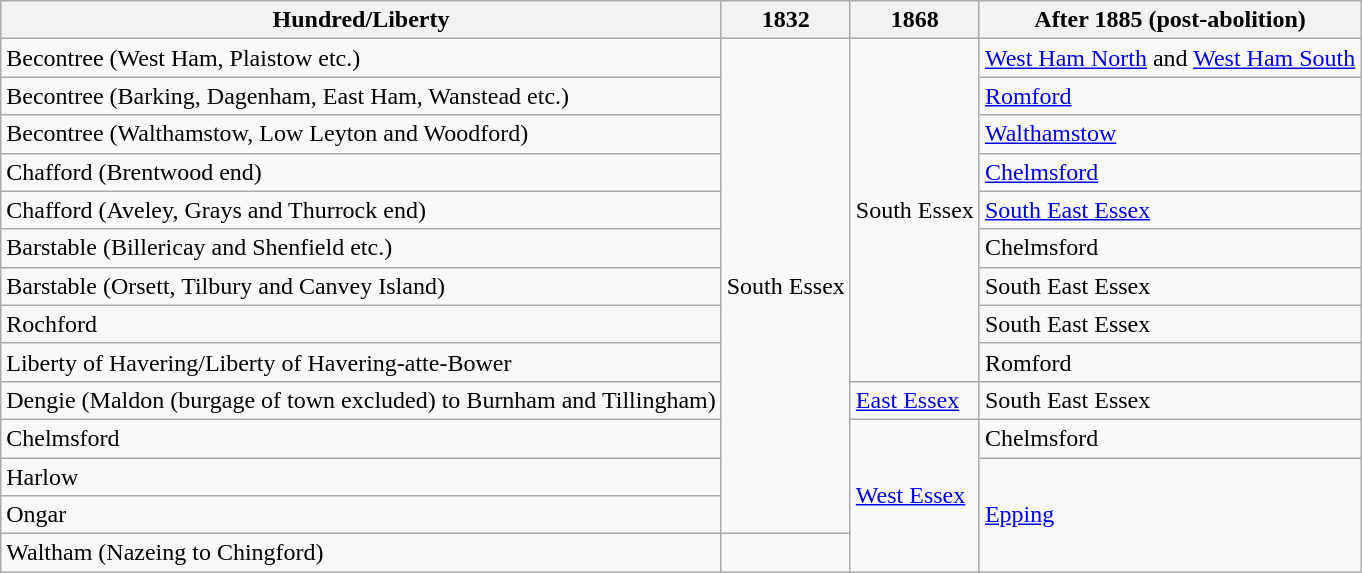<table class="wikitable">
<tr>
<th>Hundred/Liberty</th>
<th>1832</th>
<th>1868</th>
<th>After 1885 (post-abolition)</th>
</tr>
<tr>
<td>Becontree (West Ham, Plaistow etc.)</td>
<td rowspan="13">South Essex</td>
<td rowspan="9">South Essex</td>
<td><a href='#'>West Ham North</a> and <a href='#'>West Ham South</a></td>
</tr>
<tr>
<td>Becontree (Barking, Dagenham, East Ham, Wanstead etc.)</td>
<td><a href='#'>Romford</a></td>
</tr>
<tr>
<td>Becontree (Walthamstow, Low Leyton and Woodford)</td>
<td><a href='#'>Walthamstow</a></td>
</tr>
<tr>
<td>Chafford (Brentwood end) </td>
<td><a href='#'>Chelmsford</a></td>
</tr>
<tr>
<td>Chafford (Aveley, Grays and Thurrock end)</td>
<td><a href='#'>South East Essex</a></td>
</tr>
<tr>
<td>Barstable (Billericay and Shenfield etc.) </td>
<td>Chelmsford</td>
</tr>
<tr>
<td>Barstable (Orsett, Tilbury and Canvey Island)</td>
<td>South East Essex</td>
</tr>
<tr>
<td>Rochford</td>
<td>South East Essex</td>
</tr>
<tr>
<td>Liberty of Havering/Liberty of Havering-atte-Bower</td>
<td>Romford</td>
</tr>
<tr>
<td>Dengie (Maldon (burgage of town excluded) to Burnham and Tillingham)</td>
<td><a href='#'>East Essex</a></td>
<td>South East Essex</td>
</tr>
<tr>
<td>Chelmsford</td>
<td rowspan="4"><a href='#'>West Essex</a></td>
<td>Chelmsford</td>
</tr>
<tr>
<td>Harlow</td>
<td rowspan="3"><a href='#'>Epping</a></td>
</tr>
<tr>
<td>Ongar</td>
</tr>
<tr>
<td>Waltham (Nazeing to Chingford)</td>
</tr>
</table>
